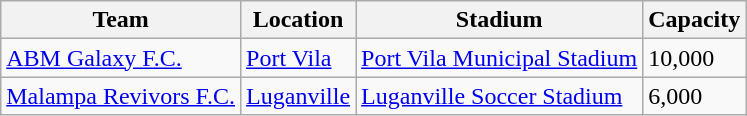<table class="wikitable sortable">
<tr>
<th>Team</th>
<th>Location</th>
<th>Stadium</th>
<th>Capacity</th>
</tr>
<tr>
<td><a href='#'>ABM Galaxy F.C.</a></td>
<td><a href='#'>Port Vila</a></td>
<td><a href='#'>Port Vila Municipal Stadium</a></td>
<td>10,000</td>
</tr>
<tr>
<td><a href='#'>Malampa Revivors F.C.</a></td>
<td><a href='#'>Luganville</a></td>
<td><a href='#'>Luganville Soccer Stadium</a></td>
<td>6,000</td>
</tr>
</table>
